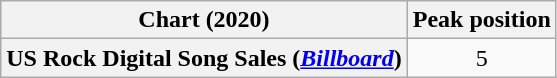<table class="wikitable plainrowheaders" style="text-align:center">
<tr>
<th scope="col">Chart (2020)</th>
<th scope="col">Peak position</th>
</tr>
<tr>
<th scope="row">US Rock Digital Song Sales (<a href='#'><em>Billboard</em></a>)</th>
<td>5</td>
</tr>
</table>
